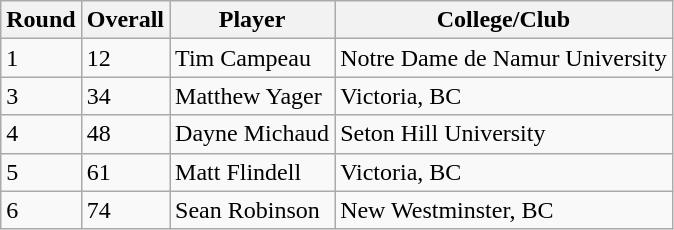<table class="wikitable">
<tr>
<th>Round</th>
<th>Overall</th>
<th>Player</th>
<th>College/Club</th>
</tr>
<tr>
<td>1</td>
<td>12</td>
<td>Tim Campeau</td>
<td>Notre Dame de Namur University</td>
</tr>
<tr>
<td>3</td>
<td>34</td>
<td>Matthew Yager</td>
<td>Victoria, BC</td>
</tr>
<tr>
<td>4</td>
<td>48</td>
<td>Dayne Michaud</td>
<td>Seton Hill University</td>
</tr>
<tr>
<td>5</td>
<td>61</td>
<td>Matt Flindell</td>
<td>Victoria, BC</td>
</tr>
<tr>
<td>6</td>
<td>74</td>
<td>Sean Robinson</td>
<td>New Westminster, BC</td>
</tr>
</table>
